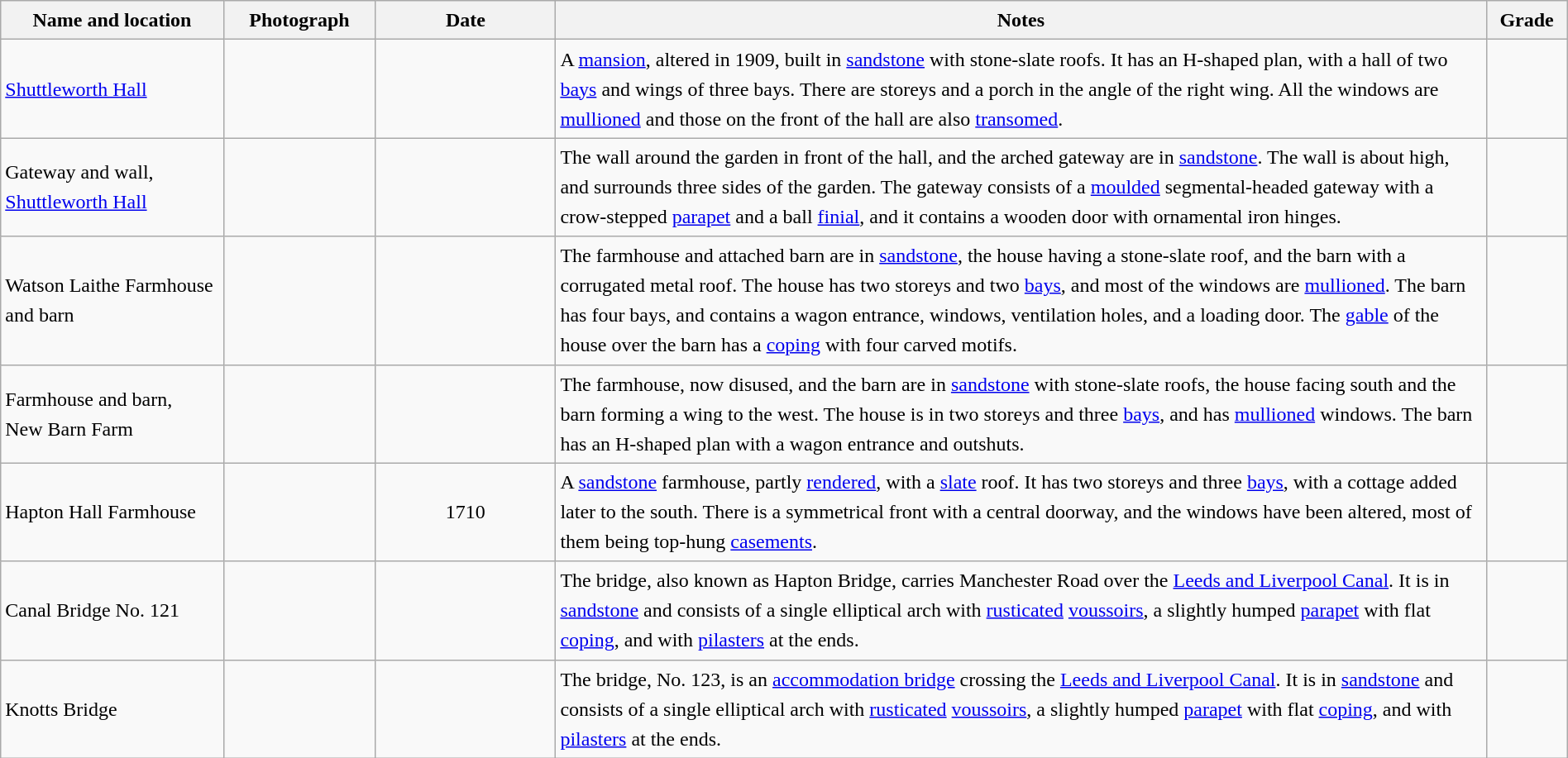<table class="wikitable sortable plainrowheaders" style="width:100%;border:0px;text-align:left;line-height:150%;">
<tr>
<th scope="col"  style="width:150px">Name and location</th>
<th scope="col"  style="width:100px" class="unsortable">Photograph</th>
<th scope="col"  style="width:120px">Date</th>
<th scope="col"  style="width:650px" class="unsortable">Notes</th>
<th scope="col"  style="width:50px">Grade</th>
</tr>
<tr>
<td><a href='#'>Shuttleworth Hall</a><br><small></small></td>
<td></td>
<td align="center"></td>
<td>A <a href='#'>mansion</a>, altered in 1909, built in <a href='#'>sandstone</a> with stone-slate roofs.  It has an H-shaped plan, with a hall of two <a href='#'>bays</a> and wings of three bays.  There are  storeys and a porch in the angle of the right wing.  All the windows are <a href='#'>mullioned</a> and those on the front of the hall are also <a href='#'>transomed</a>.</td>
<td align="center" ></td>
</tr>
<tr>
<td>Gateway and wall,<br><a href='#'>Shuttleworth Hall</a><br><small></small></td>
<td></td>
<td align="center"></td>
<td>The wall around the garden in front of the hall, and the arched gateway are in <a href='#'>sandstone</a>.  The wall is about  high, and surrounds three sides of the garden.  The gateway consists of a <a href='#'>moulded</a> segmental-headed gateway with a crow-stepped <a href='#'>parapet</a> and a ball <a href='#'>finial</a>, and it contains a wooden door with ornamental iron hinges.</td>
<td align="center" ></td>
</tr>
<tr>
<td>Watson Laithe Farmhouse and barn<br><small></small></td>
<td></td>
<td align="center"></td>
<td>The farmhouse and attached barn are in <a href='#'>sandstone</a>, the house having a stone-slate roof, and the barn with a corrugated metal roof.  The house has two storeys and two <a href='#'>bays</a>, and most of the windows are <a href='#'>mullioned</a>.  The barn has four bays, and contains a wagon entrance, windows, ventilation holes, and a loading door.  The <a href='#'>gable</a> of the house over the barn has a <a href='#'>coping</a> with four carved motifs.</td>
<td align="center" ></td>
</tr>
<tr>
<td>Farmhouse and barn,<br>New Barn Farm<br><small></small></td>
<td></td>
<td align="center"></td>
<td>The farmhouse, now disused, and the barn are in <a href='#'>sandstone</a> with stone-slate roofs, the house facing south and the barn forming a wing to the west.  The house is in two storeys and three <a href='#'>bays</a>, and has <a href='#'>mullioned</a> windows.  The barn has an H-shaped plan with a wagon entrance and outshuts.</td>
<td align="center" ></td>
</tr>
<tr>
<td>Hapton Hall Farmhouse<br><small></small></td>
<td></td>
<td align="center">1710</td>
<td>A <a href='#'>sandstone</a> farmhouse, partly <a href='#'>rendered</a>, with a <a href='#'>slate</a> roof.  It has two storeys and three <a href='#'>bays</a>, with a cottage added later to the south.  There is a symmetrical front with a central doorway, and the windows have been altered, most of them being top-hung <a href='#'>casements</a>.</td>
<td align="center" ></td>
</tr>
<tr>
<td>Canal Bridge No. 121<br><small></small></td>
<td></td>
<td align="center"></td>
<td>The bridge, also known as Hapton Bridge, carries Manchester Road over the <a href='#'>Leeds and Liverpool Canal</a>.  It is in <a href='#'>sandstone</a> and consists of a single elliptical arch with <a href='#'>rusticated</a> <a href='#'>voussoirs</a>, a slightly humped <a href='#'>parapet</a> with flat <a href='#'>coping</a>, and with <a href='#'>pilasters</a> at the ends.</td>
<td align="center" ></td>
</tr>
<tr>
<td>Knotts Bridge<br><small></small></td>
<td></td>
<td align="center"></td>
<td>The bridge, No. 123, is an <a href='#'>accommodation bridge</a> crossing the <a href='#'>Leeds and Liverpool Canal</a>.  It is in <a href='#'>sandstone</a> and consists of a single elliptical arch with <a href='#'>rusticated</a> <a href='#'>voussoirs</a>, a slightly humped <a href='#'>parapet</a> with flat <a href='#'>coping</a>, and with <a href='#'>pilasters</a> at the ends.</td>
<td align="center" ></td>
</tr>
<tr>
</tr>
</table>
